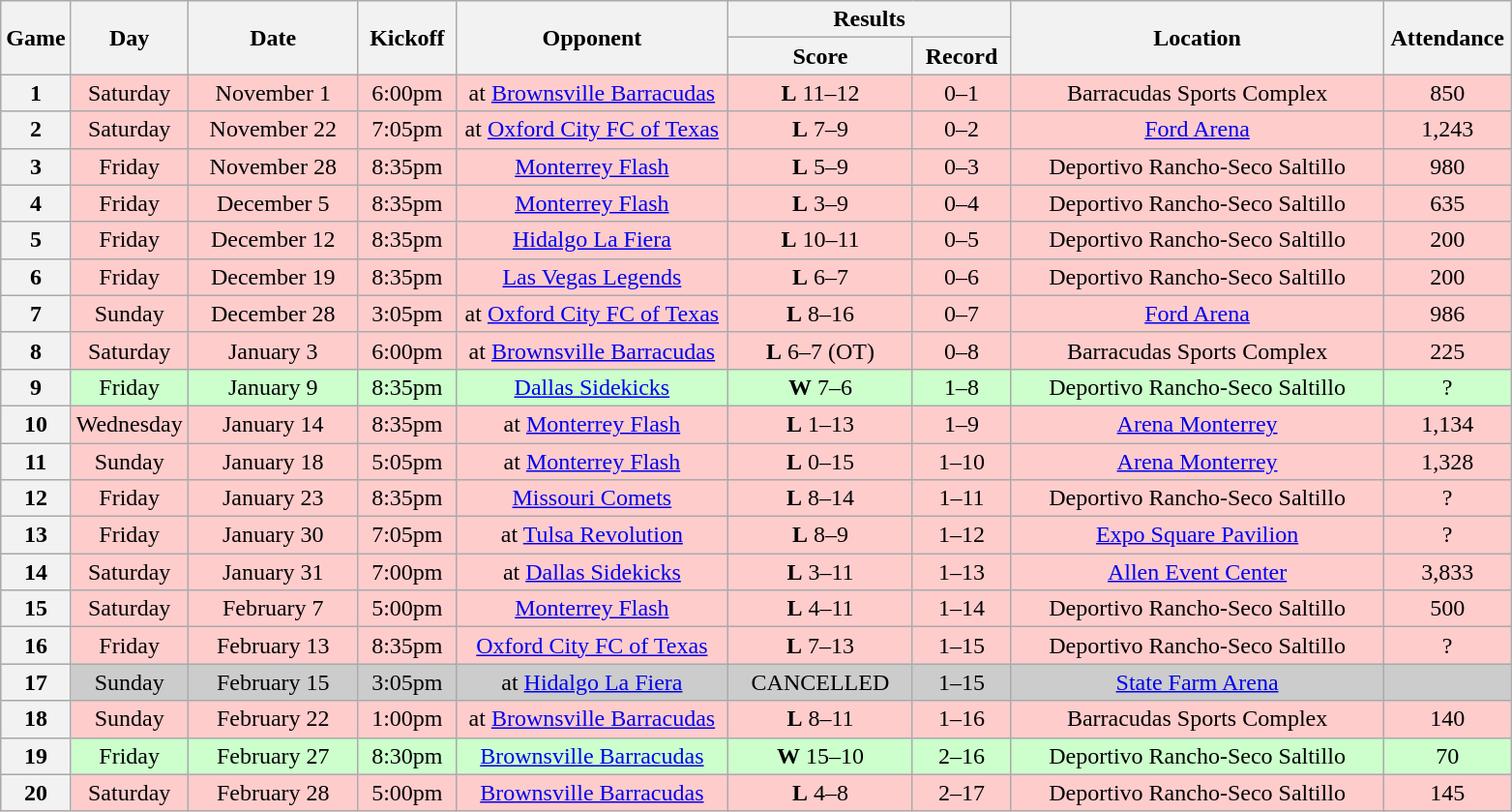<table class="wikitable">
<tr>
<th rowspan="2" width="40">Game</th>
<th rowspan="2" width="60">Day</th>
<th rowspan="2" width="110">Date</th>
<th rowspan="2" width="60">Kickoff</th>
<th rowspan="2" width="180">Opponent</th>
<th colspan="2" width="180">Results</th>
<th rowspan="2" width="250">Location</th>
<th rowspan="2" width="80">Attendance</th>
</tr>
<tr>
<th width="120">Score</th>
<th width="60">Record</th>
</tr>
<tr align="center" bgcolor="#FFCCCC">
<th>1</th>
<td>Saturday</td>
<td>November 1</td>
<td>6:00pm</td>
<td>at <a href='#'>Brownsville Barracudas</a></td>
<td><strong>L</strong> 11–12</td>
<td>0–1</td>
<td>Barracudas Sports Complex</td>
<td>850</td>
</tr>
<tr align="center" bgcolor="#FFCCCC">
<th>2</th>
<td>Saturday</td>
<td>November 22</td>
<td>7:05pm</td>
<td>at <a href='#'>Oxford City FC of Texas</a></td>
<td><strong>L</strong> 7–9</td>
<td>0–2</td>
<td><a href='#'>Ford Arena</a></td>
<td>1,243</td>
</tr>
<tr align="center" bgcolor="#FFCCCC">
<th>3</th>
<td>Friday</td>
<td>November 28</td>
<td>8:35pm</td>
<td><a href='#'>Monterrey Flash</a></td>
<td><strong>L</strong> 5–9</td>
<td>0–3</td>
<td>Deportivo Rancho-Seco Saltillo</td>
<td>980</td>
</tr>
<tr align="center" bgcolor="#FFCCCC">
<th>4</th>
<td>Friday</td>
<td>December 5</td>
<td>8:35pm</td>
<td><a href='#'>Monterrey Flash</a></td>
<td><strong>L</strong> 3–9</td>
<td>0–4</td>
<td>Deportivo Rancho-Seco Saltillo</td>
<td>635</td>
</tr>
<tr align="center" bgcolor="#FFCCCC">
<th>5</th>
<td>Friday</td>
<td>December 12</td>
<td>8:35pm</td>
<td><a href='#'>Hidalgo La Fiera</a></td>
<td><strong>L</strong> 10–11</td>
<td>0–5</td>
<td>Deportivo Rancho-Seco Saltillo</td>
<td>200</td>
</tr>
<tr align="center" bgcolor="#FFCCCC">
<th>6</th>
<td>Friday</td>
<td>December 19</td>
<td>8:35pm</td>
<td><a href='#'>Las Vegas Legends</a></td>
<td><strong>L</strong> 6–7</td>
<td>0–6</td>
<td>Deportivo Rancho-Seco Saltillo</td>
<td>200</td>
</tr>
<tr align="center" bgcolor="#FFCCCC">
<th>7</th>
<td>Sunday</td>
<td>December 28</td>
<td>3:05pm</td>
<td>at <a href='#'>Oxford City FC of Texas</a></td>
<td><strong>L</strong> 8–16</td>
<td>0–7</td>
<td><a href='#'>Ford Arena</a></td>
<td>986</td>
</tr>
<tr align="center" bgcolor="#FFCCCC">
<th>8</th>
<td>Saturday</td>
<td>January 3</td>
<td>6:00pm</td>
<td>at <a href='#'>Brownsville Barracudas</a></td>
<td><strong>L</strong> 6–7 (OT)</td>
<td>0–8</td>
<td>Barracudas Sports Complex</td>
<td>225</td>
</tr>
<tr align="center" bgcolor="#CCFFCC">
<th>9</th>
<td>Friday</td>
<td>January 9</td>
<td>8:35pm</td>
<td><a href='#'>Dallas Sidekicks</a></td>
<td><strong>W</strong> 7–6</td>
<td>1–8</td>
<td>Deportivo Rancho-Seco Saltillo</td>
<td>?</td>
</tr>
<tr align="center" bgcolor="#FFCCCC">
<th>10</th>
<td>Wednesday</td>
<td>January 14</td>
<td>8:35pm</td>
<td>at <a href='#'>Monterrey Flash</a></td>
<td><strong>L</strong> 1–13</td>
<td>1–9</td>
<td><a href='#'>Arena Monterrey</a></td>
<td>1,134</td>
</tr>
<tr align="center" bgcolor="#FFCCCC">
<th>11</th>
<td>Sunday</td>
<td>January 18</td>
<td>5:05pm</td>
<td>at <a href='#'>Monterrey Flash</a></td>
<td><strong>L</strong> 0–15</td>
<td>1–10</td>
<td><a href='#'>Arena Monterrey</a></td>
<td>1,328</td>
</tr>
<tr align="center" bgcolor="#FFCCCC">
<th>12</th>
<td>Friday</td>
<td>January 23</td>
<td>8:35pm</td>
<td><a href='#'>Missouri Comets</a></td>
<td><strong>L</strong> 8–14</td>
<td>1–11</td>
<td>Deportivo Rancho-Seco Saltillo</td>
<td>?</td>
</tr>
<tr align="center" bgcolor="#FFCCCC">
<th>13</th>
<td>Friday</td>
<td>January 30</td>
<td>7:05pm</td>
<td>at <a href='#'>Tulsa Revolution</a></td>
<td><strong>L</strong> 8–9</td>
<td>1–12</td>
<td><a href='#'>Expo Square Pavilion</a></td>
<td>?</td>
</tr>
<tr align="center" bgcolor="#FFCCCC">
<th>14</th>
<td>Saturday</td>
<td>January 31</td>
<td>7:00pm</td>
<td>at <a href='#'>Dallas Sidekicks</a></td>
<td><strong>L</strong> 3–11</td>
<td>1–13</td>
<td><a href='#'>Allen Event Center</a></td>
<td>3,833</td>
</tr>
<tr align="center" bgcolor="#FFCCCC">
<th>15</th>
<td>Saturday</td>
<td>February 7</td>
<td>5:00pm</td>
<td><a href='#'>Monterrey Flash</a></td>
<td><strong>L</strong> 4–11</td>
<td>1–14</td>
<td>Deportivo Rancho-Seco Saltillo</td>
<td>500</td>
</tr>
<tr align="center" bgcolor="#FFCCCC">
<th>16</th>
<td>Friday</td>
<td>February 13</td>
<td>8:35pm</td>
<td><a href='#'>Oxford City FC of Texas</a></td>
<td><strong>L</strong> 7–13</td>
<td>1–15</td>
<td>Deportivo Rancho-Seco Saltillo</td>
<td>?</td>
</tr>
<tr align="center" bgcolor="#CCCCCC">
<th>17</th>
<td>Sunday</td>
<td>February 15</td>
<td>3:05pm</td>
<td>at <a href='#'>Hidalgo La Fiera</a></td>
<td>CANCELLED</td>
<td>1–15</td>
<td><a href='#'>State Farm Arena</a></td>
<td></td>
</tr>
<tr align="center" bgcolor="#FFCCCC">
<th>18</th>
<td>Sunday</td>
<td>February 22</td>
<td>1:00pm</td>
<td>at <a href='#'>Brownsville Barracudas</a></td>
<td><strong>L</strong> 8–11</td>
<td>1–16</td>
<td>Barracudas Sports Complex</td>
<td>140</td>
</tr>
<tr align="center" bgcolor="#CCFFCC">
<th>19</th>
<td>Friday</td>
<td>February 27</td>
<td>8:30pm</td>
<td><a href='#'>Brownsville Barracudas</a></td>
<td><strong>W</strong> 15–10</td>
<td>2–16</td>
<td>Deportivo Rancho-Seco Saltillo</td>
<td>70</td>
</tr>
<tr align="center" bgcolor="#FFCCCC">
<th>20</th>
<td>Saturday</td>
<td>February 28</td>
<td>5:00pm</td>
<td><a href='#'>Brownsville Barracudas</a></td>
<td><strong>L</strong> 4–8</td>
<td>2–17</td>
<td>Deportivo Rancho-Seco Saltillo</td>
<td>145</td>
</tr>
</table>
